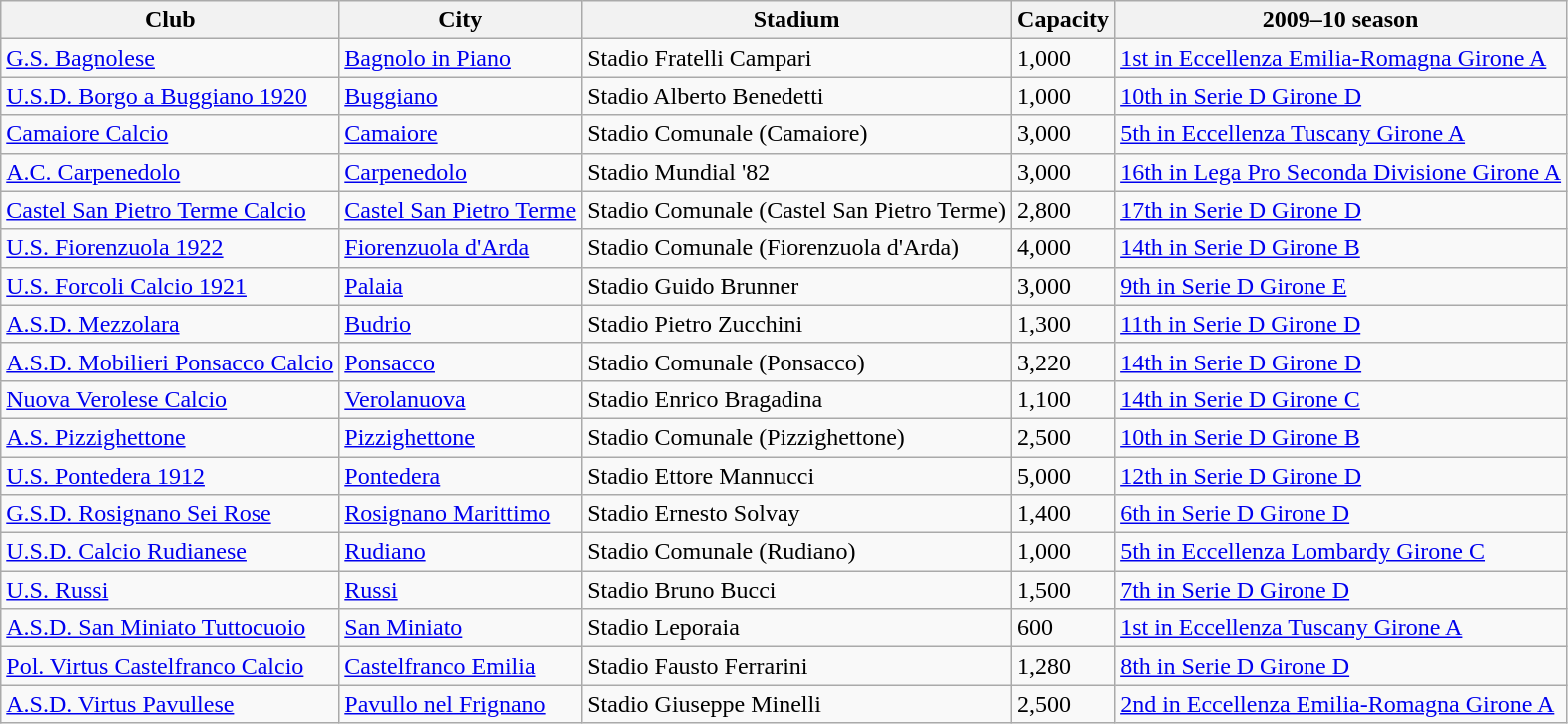<table class="wikitable sortable">
<tr>
<th>Club</th>
<th>City</th>
<th>Stadium</th>
<th>Capacity</th>
<th>2009–10 season</th>
</tr>
<tr>
<td><a href='#'>G.S. Bagnolese</a></td>
<td><a href='#'>Bagnolo in Piano</a></td>
<td>Stadio Fratelli Campari</td>
<td>1,000</td>
<td><a href='#'>1st in Eccellenza Emilia-Romagna Girone A</a></td>
</tr>
<tr>
<td><a href='#'>U.S.D. Borgo a Buggiano 1920</a></td>
<td><a href='#'>Buggiano</a></td>
<td>Stadio Alberto Benedetti</td>
<td>1,000</td>
<td><a href='#'>10th in Serie D Girone D</a></td>
</tr>
<tr>
<td><a href='#'>Camaiore Calcio</a></td>
<td><a href='#'>Camaiore</a></td>
<td>Stadio Comunale (Camaiore)</td>
<td>3,000</td>
<td><a href='#'>5th in Eccellenza Tuscany Girone A</a></td>
</tr>
<tr>
<td><a href='#'>A.C. Carpenedolo</a></td>
<td><a href='#'>Carpenedolo</a></td>
<td>Stadio Mundial '82</td>
<td>3,000</td>
<td><a href='#'>16th in Lega Pro Seconda Divisione Girone A</a></td>
</tr>
<tr>
<td><a href='#'>Castel San Pietro Terme Calcio</a></td>
<td><a href='#'>Castel San Pietro Terme</a></td>
<td>Stadio Comunale (Castel San Pietro Terme)</td>
<td>2,800</td>
<td><a href='#'>17th in Serie D Girone D</a></td>
</tr>
<tr>
<td><a href='#'>U.S. Fiorenzuola 1922</a></td>
<td><a href='#'>Fiorenzuola d'Arda</a></td>
<td>Stadio Comunale (Fiorenzuola d'Arda)</td>
<td>4,000</td>
<td><a href='#'>14th in Serie D Girone B</a></td>
</tr>
<tr>
<td><a href='#'>U.S. Forcoli Calcio 1921</a></td>
<td><a href='#'>Palaia</a></td>
<td>Stadio Guido Brunner</td>
<td>3,000</td>
<td><a href='#'>9th in Serie D Girone E</a></td>
</tr>
<tr>
<td><a href='#'>A.S.D. Mezzolara</a></td>
<td><a href='#'>Budrio</a></td>
<td>Stadio Pietro Zucchini</td>
<td>1,300</td>
<td><a href='#'>11th in Serie D Girone D</a></td>
</tr>
<tr>
<td><a href='#'>A.S.D. Mobilieri Ponsacco Calcio</a></td>
<td><a href='#'>Ponsacco</a></td>
<td>Stadio Comunale (Ponsacco)</td>
<td>3,220</td>
<td><a href='#'>14th in Serie D Girone D</a></td>
</tr>
<tr>
<td><a href='#'>Nuova Verolese Calcio</a></td>
<td><a href='#'>Verolanuova</a></td>
<td>Stadio Enrico Bragadina</td>
<td>1,100</td>
<td><a href='#'>14th in Serie D Girone C</a></td>
</tr>
<tr>
<td><a href='#'>A.S. Pizzighettone</a></td>
<td><a href='#'>Pizzighettone</a></td>
<td>Stadio Comunale (Pizzighettone)</td>
<td>2,500</td>
<td><a href='#'>10th in Serie D Girone B</a></td>
</tr>
<tr>
<td><a href='#'>U.S. Pontedera 1912</a></td>
<td><a href='#'>Pontedera</a></td>
<td>Stadio Ettore Mannucci</td>
<td>5,000</td>
<td><a href='#'>12th in Serie D Girone D</a></td>
</tr>
<tr>
<td><a href='#'>G.S.D. Rosignano Sei Rose</a></td>
<td><a href='#'>Rosignano Marittimo</a></td>
<td>Stadio Ernesto Solvay</td>
<td>1,400</td>
<td><a href='#'>6th in Serie D Girone D</a></td>
</tr>
<tr>
<td><a href='#'>U.S.D. Calcio Rudianese</a></td>
<td><a href='#'>Rudiano</a></td>
<td>Stadio Comunale (Rudiano)</td>
<td>1,000</td>
<td><a href='#'>5th in Eccellenza Lombardy Girone C</a></td>
</tr>
<tr>
<td><a href='#'>U.S. Russi</a></td>
<td><a href='#'>Russi</a></td>
<td>Stadio Bruno Bucci</td>
<td>1,500</td>
<td><a href='#'>7th in Serie D Girone D</a></td>
</tr>
<tr>
<td><a href='#'>A.S.D. San Miniato Tuttocuoio</a></td>
<td><a href='#'>San Miniato</a></td>
<td>Stadio Leporaia</td>
<td>600</td>
<td><a href='#'>1st in Eccellenza Tuscany Girone A</a></td>
</tr>
<tr>
<td><a href='#'>Pol. Virtus Castelfranco Calcio</a></td>
<td><a href='#'>Castelfranco Emilia</a></td>
<td>Stadio Fausto Ferrarini</td>
<td>1,280</td>
<td><a href='#'>8th in Serie D Girone D</a></td>
</tr>
<tr>
<td><a href='#'>A.S.D. Virtus Pavullese</a></td>
<td><a href='#'>Pavullo nel Frignano</a></td>
<td>Stadio Giuseppe Minelli</td>
<td>2,500</td>
<td><a href='#'>2nd in Eccellenza Emilia-Romagna Girone A</a></td>
</tr>
</table>
